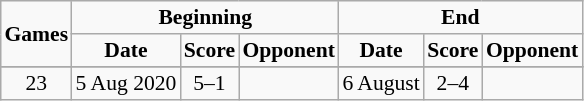<table border="1" cellpadding="2" cellspacing="0" style="background:#f9f9f9; border:1px #aaa solid; border-collapse:collapse; font-size:90%; text-align:center;">
<tr>
<th rowspan="2">Games</th>
<th colspan="3">Beginning</th>
<th colspan="3">End</th>
</tr>
<tr>
<th>Date</th>
<th class="unsortable">Score</th>
<th>Opponent</th>
<th>Date</th>
<th class="unsortable">Score</th>
<th>Opponent</th>
</tr>
<tr class="unsortable">
</tr>
<tr>
<td style="text-align:center;">23</td>
<td style="text-align:center;">5 Aug 2020</td>
<td style="text-align:center;">5–1</td>
<td style="text-align:center;"></td>
<td style="text-align:center;">6 August</td>
<td style="text-align:center;">2–4</td>
<td style="text-align:center;"></td>
</tr>
</table>
